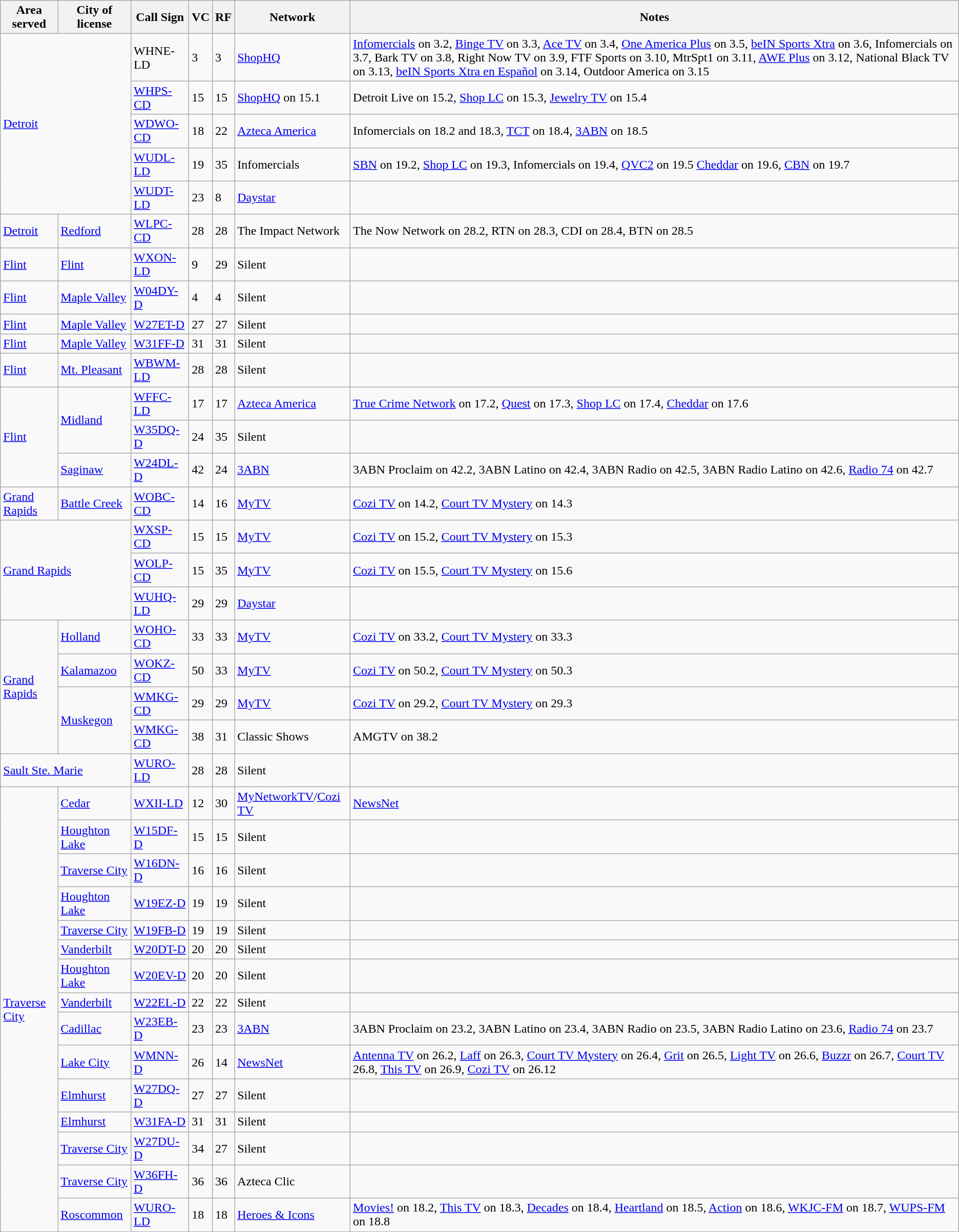<table class="sortable wikitable">
<tr>
<th>Area served</th>
<th>City of license</th>
<th>Call Sign</th>
<th>VC</th>
<th>RF</th>
<th>Network</th>
<th class="unsortable">Notes</th>
</tr>
<tr>
<td colspan="2" rowspan="5"><a href='#'>Detroit</a></td>
<td>WHNE-LD</td>
<td>3</td>
<td>3</td>
<td><a href='#'>ShopHQ</a></td>
<td><a href='#'>Infomercials</a> on 3.2, <a href='#'>Binge TV</a> on 3.3, <a href='#'>Ace TV</a> on 3.4, <a href='#'>One America Plus</a> on 3.5, <a href='#'>beIN Sports Xtra</a> on 3.6, Infomercials on 3.7, Bark TV on 3.8, Right Now TV on 3.9, FTF Sports on 3.10, MtrSpt1 on 3.11, <a href='#'>AWE Plus</a> on 3.12, National Black TV on 3.13, <a href='#'>beIN Sports Xtra en Español</a> on 3.14, Outdoor America on 3.15</td>
</tr>
<tr>
<td><a href='#'>WHPS-CD</a></td>
<td>15</td>
<td>15</td>
<td><a href='#'>ShopHQ</a> on 15.1</td>
<td>Detroit Live on 15.2, <a href='#'>Shop LC</a> on 15.3, <a href='#'>Jewelry TV</a> on 15.4</td>
</tr>
<tr>
<td><a href='#'>WDWO-CD</a></td>
<td>18</td>
<td>22</td>
<td><a href='#'>Azteca America</a></td>
<td>Infomercials on 18.2 and 18.3, <a href='#'>TCT</a> on 18.4, <a href='#'>3ABN</a> on 18.5</td>
</tr>
<tr>
<td><a href='#'>WUDL-LD</a></td>
<td>19</td>
<td>35</td>
<td>Infomercials</td>
<td><a href='#'>SBN</a> on 19.2, <a href='#'>Shop LC</a> on 19.3, Infomercials on 19.4, <a href='#'>QVC2</a> on 19.5 <a href='#'>Cheddar</a> on 19.6, <a href='#'>CBN</a> on 19.7</td>
</tr>
<tr>
<td><a href='#'>WUDT-LD</a></td>
<td>23</td>
<td>8</td>
<td><a href='#'>Daystar</a></td>
<td></td>
</tr>
<tr>
<td><a href='#'>Detroit</a></td>
<td><a href='#'>Redford</a></td>
<td><a href='#'>WLPC-CD</a></td>
<td>28</td>
<td>28</td>
<td>The Impact Network</td>
<td>The Now Network on 28.2, RTN on 28.3, CDI on 28.4, BTN on 28.5</td>
</tr>
<tr>
<td><a href='#'>Flint</a></td>
<td><a href='#'>Flint</a></td>
<td><a href='#'>WXON-LD</a></td>
<td>9</td>
<td>29</td>
<td>Silent</td>
<td></td>
</tr>
<tr>
<td><a href='#'>Flint</a></td>
<td><a href='#'>Maple Valley</a></td>
<td><a href='#'>W04DY-D</a></td>
<td>4</td>
<td>4</td>
<td>Silent</td>
<td></td>
</tr>
<tr>
<td><a href='#'>Flint</a></td>
<td><a href='#'>Maple Valley</a></td>
<td><a href='#'>W27ET-D</a></td>
<td>27</td>
<td>27</td>
<td>Silent</td>
<td></td>
</tr>
<tr>
<td><a href='#'>Flint</a></td>
<td><a href='#'>Maple Valley</a></td>
<td><a href='#'>W31FF-D</a></td>
<td>31</td>
<td>31</td>
<td>Silent</td>
<td></td>
</tr>
<tr>
<td><a href='#'>Flint</a></td>
<td><a href='#'>Mt. Pleasant</a></td>
<td><a href='#'>WBWM-LD</a></td>
<td>28</td>
<td>28</td>
<td>Silent</td>
<td></td>
</tr>
<tr>
<td colspan="1" rowspan="3"><a href='#'>Flint</a></td>
<td colspan="1" rowspan="2"><a href='#'>Midland</a></td>
<td><a href='#'>WFFC-LD</a></td>
<td>17</td>
<td>17</td>
<td><a href='#'>Azteca America</a></td>
<td><a href='#'>True Crime Network</a> on 17.2, <a href='#'>Quest</a> on 17.3, <a href='#'>Shop LC</a> on 17.4, <a href='#'>Cheddar</a> on 17.6</td>
</tr>
<tr>
<td><a href='#'>W35DQ-D</a></td>
<td>24</td>
<td>35</td>
<td>Silent</td>
<td></td>
</tr>
<tr>
<td><a href='#'>Saginaw</a></td>
<td><a href='#'>W24DL-D</a></td>
<td>42</td>
<td>24</td>
<td><a href='#'>3ABN</a></td>
<td>3ABN Proclaim on 42.2, 3ABN Latino on 42.4, 3ABN Radio on 42.5, 3ABN Radio Latino on 42.6, <a href='#'>Radio 74</a> on 42.7</td>
</tr>
<tr>
<td><a href='#'>Grand Rapids</a></td>
<td><a href='#'>Battle Creek</a></td>
<td><a href='#'>WOBC-CD</a></td>
<td>14</td>
<td>16</td>
<td><a href='#'>MyTV</a></td>
<td><a href='#'>Cozi TV</a> on 14.2, <a href='#'>Court TV Mystery</a> on 14.3</td>
</tr>
<tr>
<td colspan="2" rowspan="3"><a href='#'>Grand Rapids</a></td>
<td><a href='#'>WXSP-CD</a></td>
<td>15</td>
<td>15</td>
<td><a href='#'>MyTV</a></td>
<td><a href='#'>Cozi TV</a> on 15.2, <a href='#'>Court TV Mystery</a> on 15.3</td>
</tr>
<tr>
<td><a href='#'>WOLP-CD</a></td>
<td>15</td>
<td>35</td>
<td><a href='#'>MyTV</a></td>
<td><a href='#'>Cozi TV</a> on 15.5, <a href='#'>Court TV Mystery</a> on 15.6</td>
</tr>
<tr>
<td><a href='#'>WUHQ-LD</a></td>
<td>29</td>
<td>29</td>
<td><a href='#'>Daystar</a></td>
<td></td>
</tr>
<tr>
<td colspan="1" rowspan="4"><a href='#'>Grand Rapids</a></td>
<td><a href='#'>Holland</a></td>
<td><a href='#'>WOHO-CD</a></td>
<td>33</td>
<td>33</td>
<td><a href='#'>MyTV</a></td>
<td><a href='#'>Cozi TV</a> on 33.2, <a href='#'>Court TV Mystery</a> on 33.3</td>
</tr>
<tr>
<td><a href='#'>Kalamazoo</a></td>
<td><a href='#'>WOKZ-CD</a></td>
<td>50</td>
<td>33</td>
<td><a href='#'>MyTV</a></td>
<td><a href='#'>Cozi TV</a> on 50.2, <a href='#'>Court TV Mystery</a> on 50.3</td>
</tr>
<tr>
<td colspan="1" rowspan="2"><a href='#'>Muskegon</a></td>
<td><a href='#'>WMKG-CD</a></td>
<td>29</td>
<td>29</td>
<td><a href='#'>MyTV</a></td>
<td><a href='#'>Cozi TV</a> on 29.2, <a href='#'>Court TV Mystery</a> on 29.3</td>
</tr>
<tr>
<td><a href='#'>WMKG-CD</a></td>
<td>38</td>
<td>31</td>
<td>Classic Shows</td>
<td>AMGTV on 38.2</td>
</tr>
<tr>
<td colspan="2"><a href='#'>Sault Ste. Marie</a></td>
<td><a href='#'>WURO-LD</a></td>
<td>28</td>
<td>28</td>
<td>Silent</td>
<td></td>
</tr>
<tr>
<td colspan="1" rowspan="15"><a href='#'>Traverse City</a></td>
<td><a href='#'>Cedar</a></td>
<td><a href='#'>WXII-LD</a></td>
<td>12</td>
<td>30</td>
<td><a href='#'>MyNetworkTV</a>/<a href='#'>Cozi TV</a></td>
<td><a href='#'>NewsNet</a></td>
</tr>
<tr>
<td><a href='#'>Houghton Lake</a></td>
<td><a href='#'>W15DF-D</a></td>
<td>15</td>
<td>15</td>
<td>Silent</td>
<td></td>
</tr>
<tr>
<td><a href='#'>Traverse City</a></td>
<td><a href='#'>W16DN-D</a></td>
<td>16</td>
<td>16</td>
<td>Silent</td>
<td></td>
</tr>
<tr>
<td><a href='#'>Houghton Lake</a></td>
<td><a href='#'>W19EZ-D</a></td>
<td>19</td>
<td>19</td>
<td>Silent</td>
<td></td>
</tr>
<tr>
<td><a href='#'>Traverse City</a></td>
<td><a href='#'>W19FB-D</a></td>
<td>19</td>
<td>19</td>
<td>Silent</td>
<td></td>
</tr>
<tr>
<td><a href='#'>Vanderbilt</a></td>
<td><a href='#'>W20DT-D</a></td>
<td>20</td>
<td>20</td>
<td>Silent</td>
<td></td>
</tr>
<tr>
<td><a href='#'>Houghton Lake</a></td>
<td><a href='#'>W20EV-D</a></td>
<td>20</td>
<td>20</td>
<td>Silent</td>
<td></td>
</tr>
<tr>
<td><a href='#'>Vanderbilt</a></td>
<td><a href='#'>W22EL-D</a></td>
<td>22</td>
<td>22</td>
<td>Silent</td>
<td></td>
</tr>
<tr>
<td><a href='#'>Cadillac</a></td>
<td><a href='#'>W23EB-D</a></td>
<td>23</td>
<td>23</td>
<td><a href='#'>3ABN</a></td>
<td>3ABN Proclaim on 23.2, 3ABN Latino on 23.4, 3ABN Radio on 23.5, 3ABN Radio Latino on 23.6, <a href='#'>Radio 74</a> on 23.7</td>
</tr>
<tr>
<td><a href='#'>Lake City</a></td>
<td><a href='#'>WMNN-D</a></td>
<td>26</td>
<td>14</td>
<td><a href='#'>NewsNet</a></td>
<td><a href='#'>Antenna TV</a> on 26.2, <a href='#'>Laff</a> on 26.3, <a href='#'>Court TV Mystery</a> on 26.4, <a href='#'>Grit</a> on 26.5, <a href='#'>Light TV</a> on 26.6, <a href='#'>Buzzr</a> on 26.7, <a href='#'>Court TV</a> 26.8, <a href='#'>This TV</a> on 26.9, <a href='#'>Cozi TV</a> on 26.12</td>
</tr>
<tr>
<td><a href='#'>Elmhurst</a></td>
<td><a href='#'>W27DQ-D</a></td>
<td>27</td>
<td>27</td>
<td>Silent</td>
<td></td>
</tr>
<tr>
<td><a href='#'>Elmhurst</a></td>
<td><a href='#'>W31FA-D</a></td>
<td>31</td>
<td>31</td>
<td>Silent</td>
<td></td>
</tr>
<tr>
<td><a href='#'>Traverse City</a></td>
<td><a href='#'>W27DU-D</a></td>
<td>34</td>
<td>27</td>
<td>Silent</td>
<td></td>
</tr>
<tr>
<td><a href='#'>Traverse City</a></td>
<td><a href='#'>W36FH-D</a></td>
<td>36</td>
<td>36</td>
<td>Azteca Clic</td>
<td></td>
</tr>
<tr>
<td><a href='#'>Roscommon</a></td>
<td><a href='#'>WURO-LD</a></td>
<td>18</td>
<td>18</td>
<td><a href='#'>Heroes & Icons</a></td>
<td><a href='#'>Movies!</a> on 18.2, <a href='#'>This TV</a> on 18.3, <a href='#'>Decades</a> on 18.4, <a href='#'>Heartland</a> on 18.5, <a href='#'>Action</a> on 18.6, <a href='#'>WKJC-FM</a> on 18.7, <a href='#'>WUPS-FM</a> on 18.8</td>
</tr>
</table>
